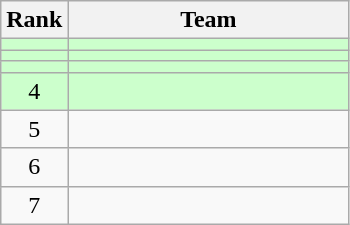<table class=wikitable style="text-align:center;">
<tr>
<th>Rank</th>
<th width=180>Team</th>
</tr>
<tr bgcolor=#CCFFCC>
<td></td>
<td align=left></td>
</tr>
<tr bgcolor=#CCFFCC>
<td></td>
<td align=left></td>
</tr>
<tr bgcolor=#CCFFCC>
<td></td>
<td align=left></td>
</tr>
<tr bgcolor=#CCFFCC>
<td>4</td>
<td align=left></td>
</tr>
<tr>
<td>5</td>
<td align=left></td>
</tr>
<tr>
<td>6</td>
<td align=left></td>
</tr>
<tr>
<td>7</td>
<td align=left></td>
</tr>
</table>
